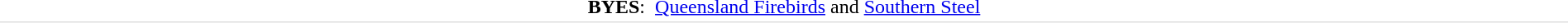<table style="text-align:center; border-bottom:1px solid #E0E0E0" width=100%>
<tr>
<td><strong>BYES</strong>:  <a href='#'>Queensland Firebirds</a> and <a href='#'>Southern Steel</a></td>
</tr>
</table>
